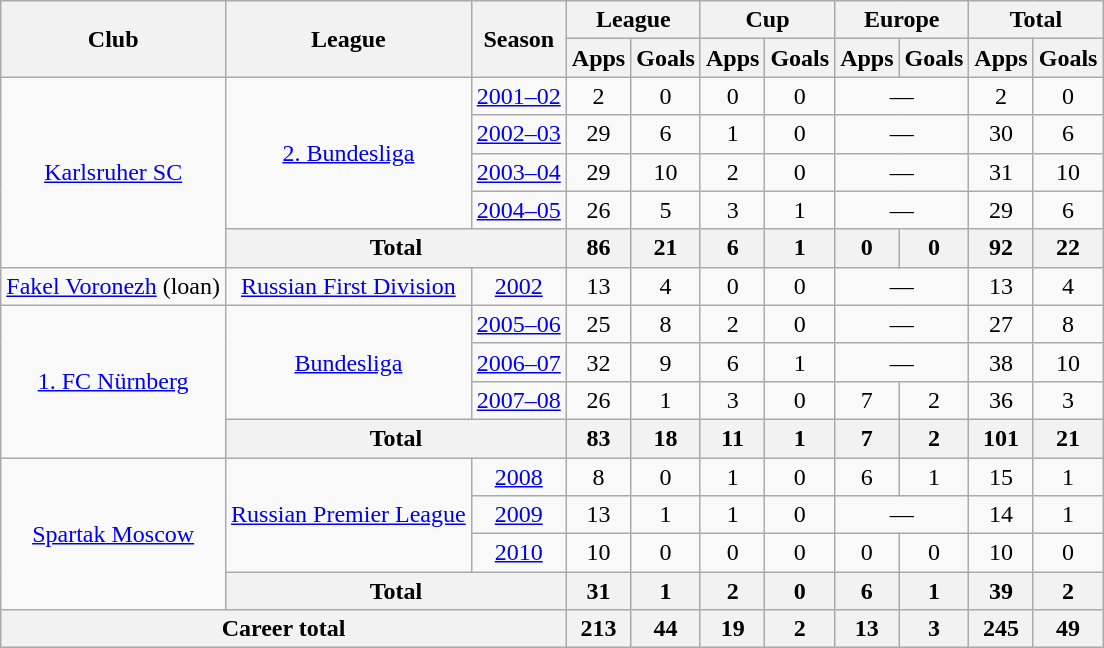<table class="wikitable" style="text-align:center">
<tr>
<th rowspan="2">Club</th>
<th rowspan="2">League</th>
<th rowspan="2">Season</th>
<th colspan="2">League</th>
<th colspan="2">Cup</th>
<th colspan="2">Europe</th>
<th colspan="2">Total</th>
</tr>
<tr>
<th>Apps</th>
<th>Goals</th>
<th>Apps</th>
<th>Goals</th>
<th>Apps</th>
<th>Goals</th>
<th>Apps</th>
<th>Goals</th>
</tr>
<tr>
<td rowspan="5"><a href='#'>Karlsruher SC</a></td>
<td rowspan="4"><a href='#'>2. Bundesliga</a></td>
<td><a href='#'>2001–02</a></td>
<td>2</td>
<td>0</td>
<td>0</td>
<td>0</td>
<td colspan="2">—</td>
<td>2</td>
<td>0</td>
</tr>
<tr>
<td><a href='#'>2002–03</a></td>
<td>29</td>
<td>6</td>
<td>1</td>
<td>0</td>
<td colspan="2">—</td>
<td>30</td>
<td>6</td>
</tr>
<tr>
<td><a href='#'>2003–04</a></td>
<td>29</td>
<td>10</td>
<td>2</td>
<td>0</td>
<td colspan="2">—</td>
<td>31</td>
<td>10</td>
</tr>
<tr>
<td><a href='#'>2004–05</a></td>
<td>26</td>
<td>5</td>
<td>3</td>
<td>1</td>
<td colspan="2">—</td>
<td>29</td>
<td>6</td>
</tr>
<tr>
<th colspan="2">Total</th>
<th>86</th>
<th>21</th>
<th>6</th>
<th>1</th>
<th>0</th>
<th>0</th>
<th>92</th>
<th>22</th>
</tr>
<tr>
<td><a href='#'>Fakel Voronezh</a> (loan)</td>
<td><a href='#'>Russian First Division</a></td>
<td><a href='#'>2002</a></td>
<td>13</td>
<td>4</td>
<td>0</td>
<td>0</td>
<td colspan="2">—</td>
<td>13</td>
<td>4</td>
</tr>
<tr>
<td rowspan="4"><a href='#'>1. FC Nürnberg</a></td>
<td rowspan="3"><a href='#'>Bundesliga</a></td>
<td><a href='#'>2005–06</a></td>
<td>25</td>
<td>8</td>
<td>2</td>
<td>0</td>
<td colspan="2">—</td>
<td>27</td>
<td>8</td>
</tr>
<tr>
<td><a href='#'>2006–07</a></td>
<td>32</td>
<td>9</td>
<td>6</td>
<td>1</td>
<td colspan="2">—</td>
<td>38</td>
<td>10</td>
</tr>
<tr>
<td><a href='#'>2007–08</a></td>
<td>26</td>
<td>1</td>
<td>3</td>
<td>0</td>
<td>7</td>
<td>2</td>
<td>36</td>
<td>3</td>
</tr>
<tr>
<th colspan="2">Total</th>
<th>83</th>
<th>18</th>
<th>11</th>
<th>1</th>
<th>7</th>
<th>2</th>
<th>101</th>
<th>21</th>
</tr>
<tr>
<td rowspan="4"><a href='#'>Spartak Moscow</a></td>
<td rowspan="3"><a href='#'>Russian Premier League</a></td>
<td><a href='#'>2008</a></td>
<td>8</td>
<td>0</td>
<td>1</td>
<td>0</td>
<td>6</td>
<td>1</td>
<td>15</td>
<td>1</td>
</tr>
<tr>
<td><a href='#'>2009</a></td>
<td>13</td>
<td>1</td>
<td>1</td>
<td>0</td>
<td colspan="2">—</td>
<td>14</td>
<td>1</td>
</tr>
<tr>
<td><a href='#'>2010</a></td>
<td>10</td>
<td>0</td>
<td>0</td>
<td>0</td>
<td>0</td>
<td>0</td>
<td>10</td>
<td>0</td>
</tr>
<tr>
<th colspan="2">Total</th>
<th>31</th>
<th>1</th>
<th>2</th>
<th>0</th>
<th>6</th>
<th>1</th>
<th>39</th>
<th>2</th>
</tr>
<tr>
<th colspan="3">Career total</th>
<th>213</th>
<th>44</th>
<th>19</th>
<th>2</th>
<th>13</th>
<th>3</th>
<th>245</th>
<th>49</th>
</tr>
</table>
